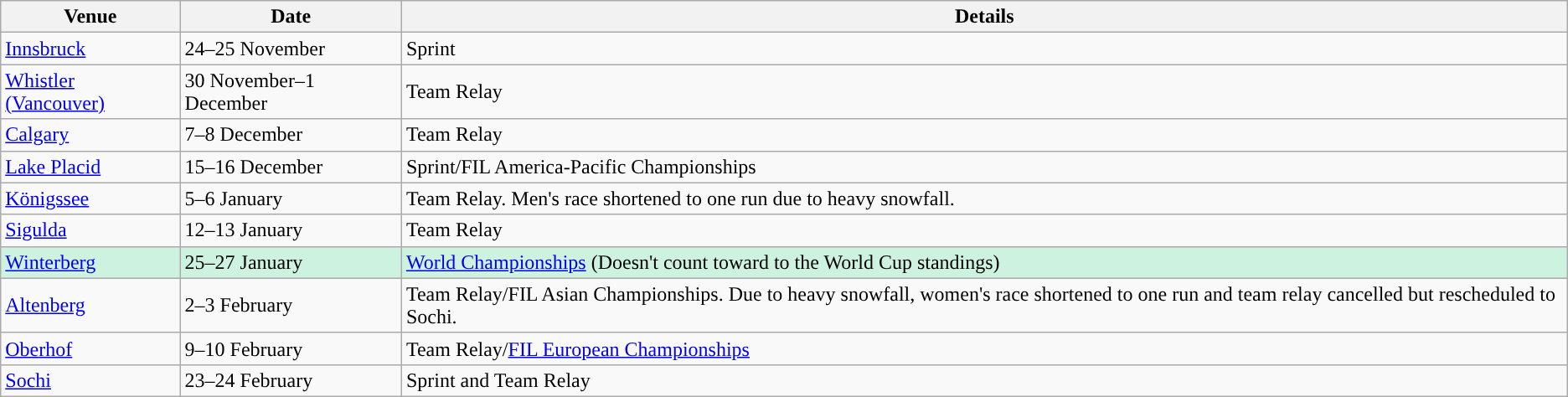<table class= wikitable>
<tr>
<th>Venue</th>
<th>Date</th>
<th>Details</th>
</tr>
<tr>
<td> <a href='#'>Innsbruck</a></td>
<td>24–25 November</td>
<td>Sprint</td>
</tr>
<tr>
<td> <a href='#'>Whistler (Vancouver)</a></td>
<td>30 November–1 December</td>
<td>Team Relay</td>
</tr>
<tr>
<td> <a href='#'>Calgary</a></td>
<td>7–8 December</td>
<td>Team Relay</td>
</tr>
<tr>
<td> <a href='#'>Lake Placid</a></td>
<td>15–16 December</td>
<td>Sprint/FIL America-Pacific Championships</td>
</tr>
<tr>
<td> <a href='#'>Königssee</a></td>
<td>5–6 January</td>
<td>Team Relay. Men's race shortened to one run due to heavy snowfall.</td>
</tr>
<tr>
<td> <a href='#'>Sigulda</a></td>
<td>12–13 January</td>
<td>Team Relay</td>
</tr>
<tr style="background:#CEF2E0">
<td> <a href='#'>Winterberg</a></td>
<td>25–27 January</td>
<td><a href='#'>World Championships</a> (Doesn't count toward to the World Cup standings)</td>
</tr>
<tr>
<td> <a href='#'>Altenberg</a></td>
<td>2–3 February</td>
<td>Team Relay/FIL Asian Championships. Due to heavy snowfall, women's race shortened to one run and team relay cancelled but rescheduled to Sochi.</td>
</tr>
<tr>
<td> <a href='#'>Oberhof</a></td>
<td>9–10 February</td>
<td>Team Relay/<a href='#'>FIL European Championships</a></td>
</tr>
<tr>
<td> <a href='#'>Sochi</a></td>
<td>23–24 February</td>
<td>Sprint and Team Relay</td>
</tr>
</table>
